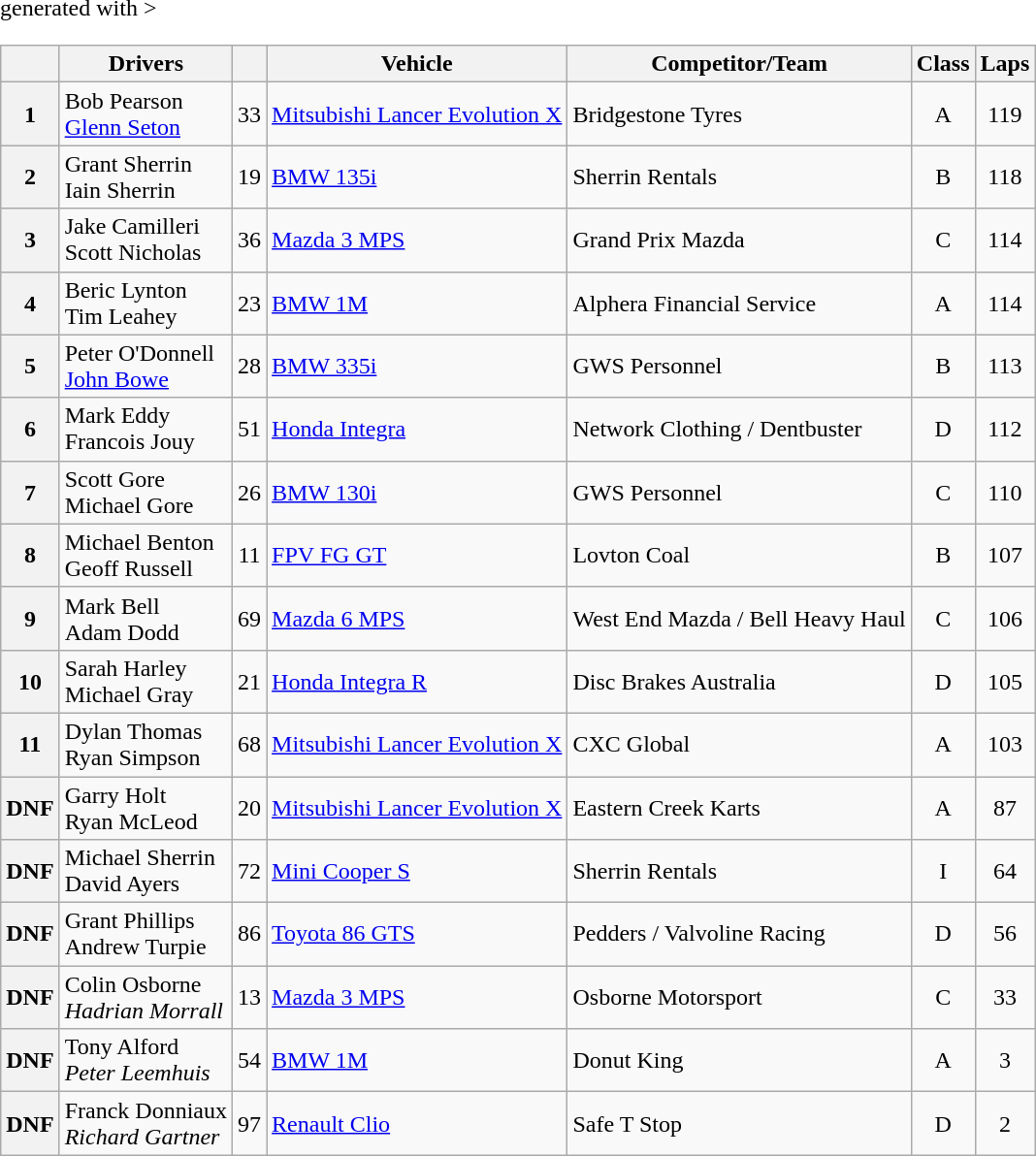<table class="wikitable" <hiddentext>generated with >
<tr>
<th></th>
<th>Drivers</th>
<th align="center"></th>
<th>Vehicle</th>
<th>Competitor/Team</th>
<th align="center">Class</th>
<th align="center">Laps</th>
</tr>
<tr>
<th>1</th>
<td>Bob Pearson<br><a href='#'>Glenn Seton</a></td>
<td align="center">33</td>
<td><a href='#'>Mitsubishi Lancer Evolution X</a></td>
<td>Bridgestone Tyres</td>
<td align="center">A</td>
<td align="center">119</td>
</tr>
<tr>
<th>2</th>
<td>Grant Sherrin<br>Iain Sherrin</td>
<td align="center">19</td>
<td><a href='#'>BMW 135i</a></td>
<td>Sherrin Rentals</td>
<td align="center">B</td>
<td align="center">118</td>
</tr>
<tr>
<th>3</th>
<td>Jake Camilleri<br>Scott Nicholas</td>
<td align="center">36</td>
<td><a href='#'>Mazda 3 MPS</a></td>
<td>Grand Prix Mazda</td>
<td align="center">C</td>
<td align="center">114</td>
</tr>
<tr>
<th>4</th>
<td>Beric Lynton<br>Tim Leahey</td>
<td align="center">23</td>
<td><a href='#'>BMW 1M</a></td>
<td>Alphera Financial Service</td>
<td align="center">A</td>
<td align="center">114</td>
</tr>
<tr>
<th>5</th>
<td>Peter O'Donnell<br><a href='#'>John Bowe</a></td>
<td align="center">28</td>
<td><a href='#'>BMW 335i</a></td>
<td>GWS Personnel</td>
<td align="center">B</td>
<td align="center">113</td>
</tr>
<tr>
<th>6</th>
<td>Mark Eddy<br>Francois Jouy</td>
<td align="center">51</td>
<td><a href='#'>Honda Integra</a></td>
<td>Network Clothing / Dentbuster</td>
<td align="center">D</td>
<td align="center">112</td>
</tr>
<tr>
<th>7</th>
<td>Scott Gore<br>Michael Gore</td>
<td align="center">26</td>
<td><a href='#'>BMW 130i</a></td>
<td>GWS Personnel</td>
<td align="center">C</td>
<td align="center">110</td>
</tr>
<tr>
<th>8</th>
<td>Michael Benton<br>Geoff Russell</td>
<td align="center">11</td>
<td><a href='#'>FPV FG GT</a></td>
<td>Lovton Coal</td>
<td align="center">B</td>
<td align="center">107</td>
</tr>
<tr>
<th>9</th>
<td>Mark Bell<br>Adam Dodd</td>
<td align="center">69</td>
<td><a href='#'>Mazda 6 MPS</a></td>
<td>West End Mazda / Bell Heavy Haul</td>
<td align="center">C</td>
<td align="center">106</td>
</tr>
<tr>
<th>10</th>
<td>Sarah Harley<br>Michael Gray</td>
<td align="center">21</td>
<td><a href='#'>Honda Integra R</a></td>
<td>Disc Brakes Australia</td>
<td align="center">D</td>
<td align="center">105</td>
</tr>
<tr>
<th>11</th>
<td>Dylan Thomas<br>Ryan Simpson</td>
<td align="center">68</td>
<td><a href='#'>Mitsubishi Lancer Evolution X</a></td>
<td>CXC Global</td>
<td align="center">A</td>
<td align="center">103</td>
</tr>
<tr>
<th>DNF</th>
<td>Garry Holt<br>Ryan McLeod</td>
<td align="center">20</td>
<td><a href='#'>Mitsubishi Lancer Evolution X</a></td>
<td>Eastern Creek Karts</td>
<td align="center">A</td>
<td align="center">87</td>
</tr>
<tr>
<th>DNF</th>
<td>Michael Sherrin<br>David Ayers</td>
<td align="center">72</td>
<td><a href='#'>Mini Cooper S</a></td>
<td>Sherrin Rentals</td>
<td align="center">I</td>
<td align="center">64</td>
</tr>
<tr>
<th>DNF</th>
<td>Grant Phillips<br>Andrew Turpie</td>
<td align="center">86</td>
<td><a href='#'>Toyota 86 GTS</a></td>
<td>Pedders / Valvoline Racing</td>
<td align="center">D</td>
<td align="center">56</td>
</tr>
<tr>
<th>DNF</th>
<td>Colin Osborne<br><em>Hadrian Morrall</em></td>
<td align="center">13</td>
<td><a href='#'>Mazda 3 MPS</a></td>
<td>Osborne Motorsport</td>
<td align="center">C</td>
<td align="center">33</td>
</tr>
<tr>
<th>DNF</th>
<td>Tony Alford<br><em>Peter Leemhuis</em></td>
<td align="center">54</td>
<td><a href='#'>BMW 1M</a></td>
<td>Donut King</td>
<td align="center">A</td>
<td align="center">3</td>
</tr>
<tr>
<th>DNF</th>
<td>Franck Donniaux<br><em>Richard Gartner</em></td>
<td align="center">97</td>
<td><a href='#'>Renault Clio</a></td>
<td>Safe T Stop</td>
<td align="center">D</td>
<td align="center">2</td>
</tr>
</table>
